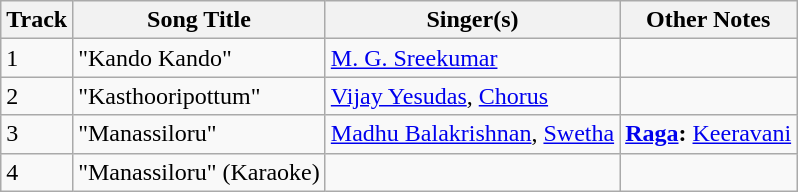<table class="wikitable">
<tr>
<th>Track</th>
<th>Song Title</th>
<th>Singer(s)</th>
<th>Other Notes</th>
</tr>
<tr>
<td>1</td>
<td>"Kando Kando"</td>
<td><a href='#'>M. G. Sreekumar</a></td>
<td></td>
</tr>
<tr>
<td>2</td>
<td>"Kasthooripottum"</td>
<td><a href='#'>Vijay Yesudas</a>, <a href='#'>Chorus</a></td>
<td></td>
</tr>
<tr>
<td>3</td>
<td>"Manassiloru"</td>
<td><a href='#'>Madhu Balakrishnan</a>, <a href='#'>Swetha</a></td>
<td><strong><a href='#'>Raga</a>:</strong> <a href='#'>Keeravani</a></td>
</tr>
<tr>
<td>4</td>
<td>"Manassiloru" (Karaoke)</td>
<td></td>
<td></td>
</tr>
</table>
